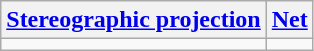<table class=wikitable>
<tr>
<th><a href='#'>Stereographic projection</a></th>
<th><a href='#'>Net</a></th>
</tr>
<tr>
<td></td>
<td></td>
</tr>
</table>
